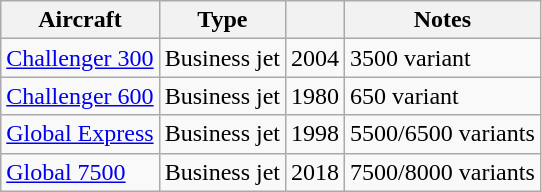<table class="wikitable sortable">
<tr>
<th>Aircraft</th>
<th>Type</th>
<th></th>
<th>Notes</th>
</tr>
<tr>
<td><a href='#'>Challenger 300</a></td>
<td>Business jet</td>
<td>2004</td>
<td>3500 variant</td>
</tr>
<tr>
<td><a href='#'>Challenger 600</a></td>
<td>Business jet</td>
<td>1980</td>
<td>650 variant</td>
</tr>
<tr>
<td><a href='#'>Global Express</a></td>
<td>Business jet</td>
<td>1998</td>
<td>5500/6500 variants</td>
</tr>
<tr>
<td><a href='#'>Global 7500</a></td>
<td>Business jet</td>
<td>2018</td>
<td>7500/8000 variants</td>
</tr>
</table>
